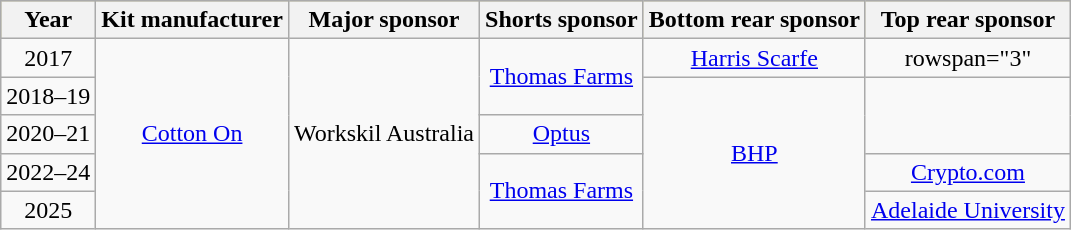<table class="wikitable sortable" style="text-align:center">
<tr style="background:#bdb76b;">
<th>Year</th>
<th>Kit manufacturer</th>
<th>Major sponsor</th>
<th>Shorts sponsor</th>
<th>Bottom rear sponsor</th>
<th>Top rear sponsor</th>
</tr>
<tr>
<td>2017</td>
<td rowspan="5"><a href='#'>Cotton On</a></td>
<td rowspan="5">Workskil Australia</td>
<td rowspan="2"><a href='#'>Thomas Farms</a></td>
<td><a href='#'>Harris Scarfe</a></td>
<td>rowspan="3" </td>
</tr>
<tr>
<td>2018–19</td>
<td rowspan="4"><a href='#'>BHP</a></td>
</tr>
<tr>
<td>2020–21</td>
<td><a href='#'>Optus</a></td>
</tr>
<tr>
<td>2022–24</td>
<td rowspan="2"><a href='#'>Thomas Farms</a></td>
<td><a href='#'>Crypto.com</a></td>
</tr>
<tr>
<td>2025</td>
<td><a href='#'>Adelaide University</a></td>
</tr>
</table>
